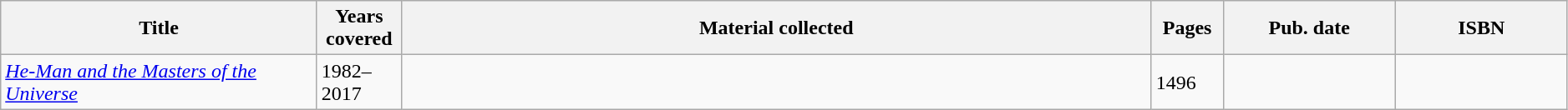<table class="wikitable sortable" width=99%>
<tr>
<th width="245px">Title</th>
<th width="60px">Years covered</th>
<th class="unsortable">Material collected</th>
<th width="50px">Pages</th>
<th width="130px">Pub. date</th>
<th class="unsortable" width="130px">ISBN</th>
</tr>
<tr>
<td><em><a href='#'>He-Man and the Masters of the Universe</a></em></td>
<td>1982–2017</td>
<td></td>
<td>1496</td>
<td></td>
<td></td>
</tr>
</table>
